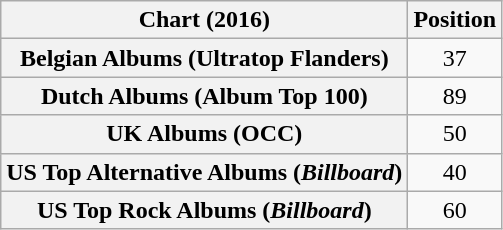<table class="wikitable sortable plainrowheaders" style="text-align:center">
<tr>
<th scope="col">Chart (2016)</th>
<th scope="col">Position</th>
</tr>
<tr>
<th scope="row">Belgian Albums (Ultratop Flanders)</th>
<td>37</td>
</tr>
<tr>
<th scope="row">Dutch Albums (Album Top 100)</th>
<td>89</td>
</tr>
<tr>
<th scope="row">UK Albums (OCC)</th>
<td>50</td>
</tr>
<tr>
<th scope="row">US Top Alternative Albums (<em>Billboard</em>)</th>
<td>40</td>
</tr>
<tr>
<th scope="row">US Top Rock Albums (<em>Billboard</em>)</th>
<td>60</td>
</tr>
</table>
